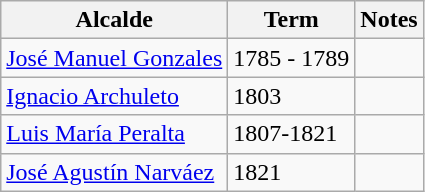<table class="wikitable">
<tr>
<th>Alcalde</th>
<th>Term</th>
<th>Notes</th>
</tr>
<tr>
<td><a href='#'>José Manuel Gonzales</a></td>
<td>1785 - 1789</td>
<td></td>
</tr>
<tr>
<td><a href='#'>Ignacio Archuleto</a></td>
<td>1803</td>
<td></td>
</tr>
<tr>
<td><a href='#'>Luis María Peralta</a></td>
<td>1807-1821</td>
<td></td>
</tr>
<tr>
<td><a href='#'>José Agustín Narváez</a></td>
<td>1821</td>
<td></td>
</tr>
</table>
